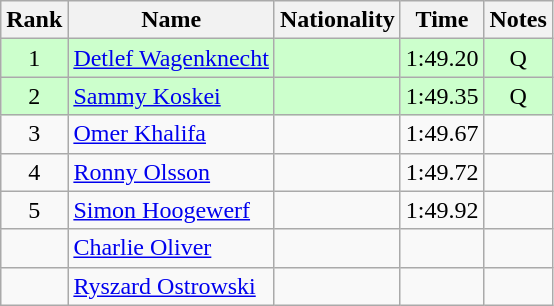<table class="wikitable sortable" style="text-align:center">
<tr>
<th>Rank</th>
<th>Name</th>
<th>Nationality</th>
<th>Time</th>
<th>Notes</th>
</tr>
<tr style="background:#ccffcc;">
<td align="center">1</td>
<td align=left><a href='#'>Detlef Wagenknecht</a></td>
<td align=left></td>
<td align="center">1:49.20</td>
<td>Q</td>
</tr>
<tr style="background:#ccffcc;">
<td align="center">2</td>
<td align=left><a href='#'>Sammy Koskei</a></td>
<td align=left></td>
<td align="center">1:49.35</td>
<td>Q</td>
</tr>
<tr>
<td align="center">3</td>
<td align=left><a href='#'>Omer Khalifa</a></td>
<td align=left></td>
<td align="center">1:49.67</td>
<td></td>
</tr>
<tr>
<td align="center">4</td>
<td align=left><a href='#'>Ronny Olsson</a></td>
<td align=left></td>
<td align="center">1:49.72</td>
<td></td>
</tr>
<tr>
<td align="center">5</td>
<td align=left><a href='#'>Simon Hoogewerf</a></td>
<td align=left></td>
<td align="center">1:49.92</td>
<td></td>
</tr>
<tr>
<td align="center"></td>
<td align=left><a href='#'>Charlie Oliver</a></td>
<td align=left></td>
<td></td>
<td align="center"></td>
</tr>
<tr>
<td align="center"></td>
<td align=left><a href='#'>Ryszard Ostrowski</a></td>
<td align=left></td>
<td></td>
<td align="center"></td>
</tr>
</table>
